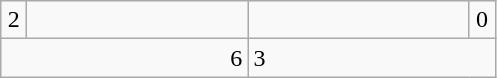<table class="wikitable">
<tr>
<td align=center width=10>2</td>
<td align=center width=140></td>
<td align=center width=140></td>
<td align=center width=10>0</td>
</tr>
<tr>
<td colspan=2 align=right>6</td>
<td colspan=2>3</td>
</tr>
</table>
